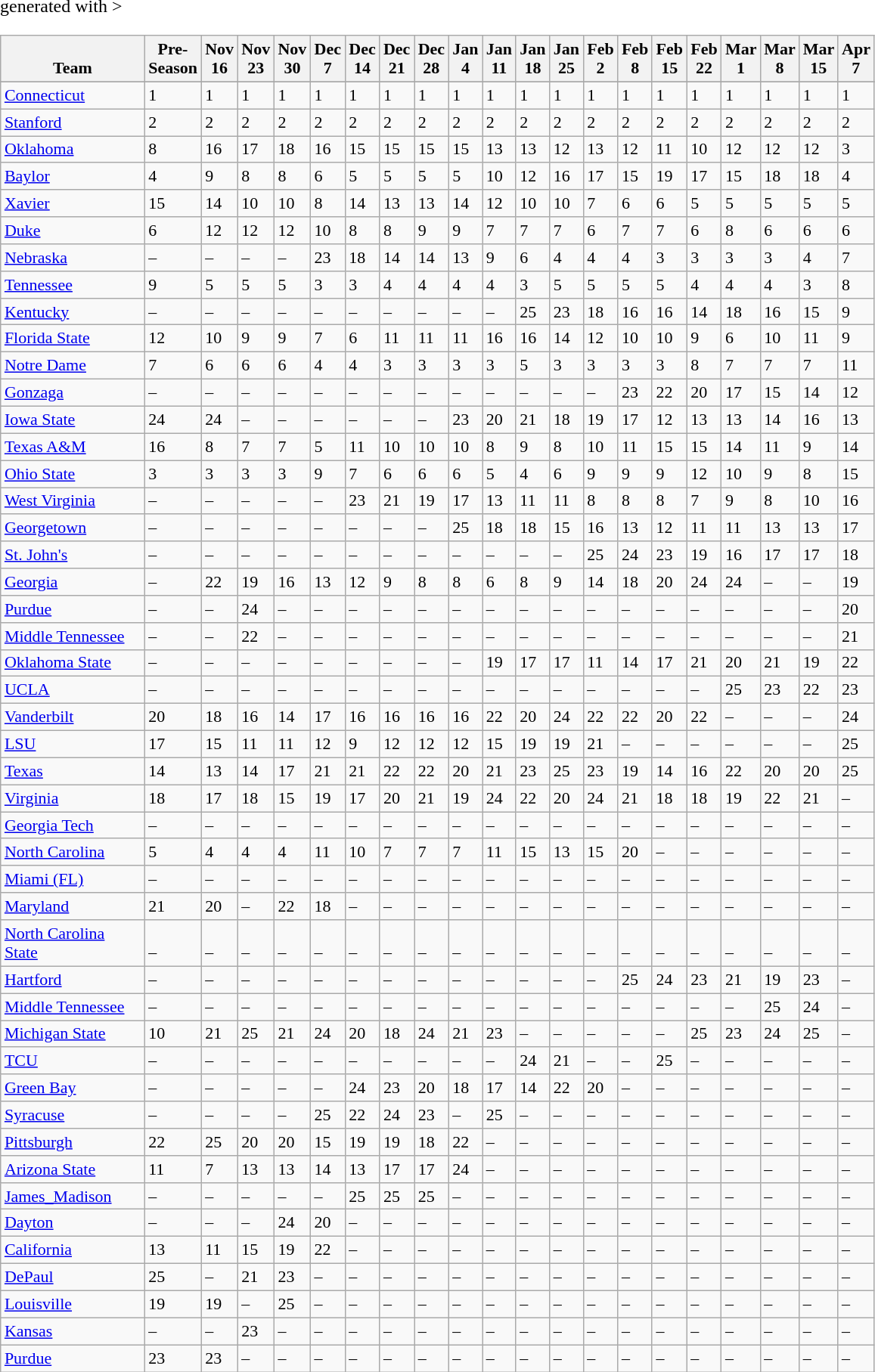<table class="wikitable sortable" <hiddentext>generated with  >
<tr style="font-size:11pt"  valign="bottom">
<th width="120"  height="15">Team</th>
<th width="15">Pre- Season</th>
<th width="15">Nov 16</th>
<th width="15">Nov 23</th>
<th width="15">Nov 30</th>
<th width="15">Dec 7</th>
<th width="15">Dec 14</th>
<th width="15">Dec 21</th>
<th width="15">Dec 28</th>
<th width="15">Jan 4</th>
<th width="15">Jan 11</th>
<th width="15">Jan 18</th>
<th width="15">Jan 25</th>
<th width="15">Feb 2</th>
<th width="15">Feb 8</th>
<th width="15">Feb 15</th>
<th width="15">Feb 22</th>
<th width="15">Mar 1</th>
<th width="15">Mar 8</th>
<th width="15">Mar 15</th>
<th width="15">Apr 7</th>
</tr>
<tr style="font-size:11pt"  valign="bottom">
</tr>
<tr style="font-size:11pt"  valign="bottom">
<td height="15"><a href='#'>Connecticut</a></td>
<td>1</td>
<td>1</td>
<td>1</td>
<td>1</td>
<td>1</td>
<td>1</td>
<td>1</td>
<td>1</td>
<td>1</td>
<td>1</td>
<td>1</td>
<td>1</td>
<td>1</td>
<td>1</td>
<td>1</td>
<td>1</td>
<td>1</td>
<td>1</td>
<td>1</td>
<td>1</td>
</tr>
<tr style="font-size:11pt"  valign="bottom">
<td height="15"><a href='#'>Stanford</a></td>
<td>2</td>
<td>2</td>
<td>2</td>
<td>2</td>
<td>2</td>
<td>2</td>
<td>2</td>
<td>2</td>
<td>2</td>
<td>2</td>
<td>2</td>
<td>2</td>
<td>2</td>
<td>2</td>
<td>2</td>
<td>2</td>
<td>2</td>
<td>2</td>
<td>2</td>
<td>2</td>
</tr>
<tr style="font-size:11pt"  valign="bottom">
<td height="15"><a href='#'>Oklahoma</a></td>
<td>8</td>
<td>16</td>
<td>17</td>
<td>18</td>
<td>16</td>
<td>15</td>
<td>15</td>
<td>15</td>
<td>15</td>
<td>13</td>
<td>13</td>
<td>12</td>
<td>13</td>
<td>12</td>
<td>11</td>
<td>10</td>
<td>12</td>
<td>12</td>
<td>12</td>
<td>3</td>
</tr>
<tr style="font-size:11pt"  valign="bottom">
<td height="15"><a href='#'>Baylor</a></td>
<td>4</td>
<td>9</td>
<td>8</td>
<td>8</td>
<td>6</td>
<td>5</td>
<td>5</td>
<td>5</td>
<td>5</td>
<td>10</td>
<td>12</td>
<td>16</td>
<td>17</td>
<td>15</td>
<td>19</td>
<td>17</td>
<td>15</td>
<td>18</td>
<td>18</td>
<td>4</td>
</tr>
<tr style="font-size:11pt"  valign="bottom">
<td height="15"><a href='#'>Xavier</a></td>
<td>15</td>
<td>14</td>
<td>10</td>
<td>10</td>
<td>8</td>
<td>14</td>
<td>13</td>
<td>13</td>
<td>14</td>
<td>12</td>
<td>10</td>
<td>10</td>
<td>7</td>
<td>6</td>
<td>6</td>
<td>5</td>
<td>5</td>
<td>5</td>
<td>5</td>
<td>5</td>
</tr>
<tr style="font-size:11pt"  valign="bottom">
<td height="15"><a href='#'>Duke</a></td>
<td>6</td>
<td>12</td>
<td>12</td>
<td>12</td>
<td>10</td>
<td>8</td>
<td>8</td>
<td>9</td>
<td>9</td>
<td>7</td>
<td>7</td>
<td>7</td>
<td>6</td>
<td>7</td>
<td>7</td>
<td>6</td>
<td>8</td>
<td>6</td>
<td>6</td>
<td>6</td>
</tr>
<tr style="font-size:11pt"  valign="bottom">
<td height="15"><a href='#'>Nebraska</a></td>
<td data-sort-value=99>–</td>
<td data-sort-value=99>–</td>
<td data-sort-value=99>–</td>
<td data-sort-value=99>–</td>
<td>23</td>
<td>18</td>
<td>14</td>
<td>14</td>
<td>13</td>
<td>9</td>
<td>6</td>
<td>4</td>
<td>4</td>
<td>4</td>
<td>3</td>
<td>3</td>
<td>3</td>
<td>3</td>
<td>4</td>
<td>7</td>
</tr>
<tr style="font-size:11pt"  valign="bottom">
<td height="15"><a href='#'>Tennessee</a></td>
<td>9</td>
<td>5</td>
<td>5</td>
<td>5</td>
<td>3</td>
<td>3</td>
<td>4</td>
<td>4</td>
<td>4</td>
<td>4</td>
<td>3</td>
<td>5</td>
<td>5</td>
<td>5</td>
<td>5</td>
<td>4</td>
<td>4</td>
<td>4</td>
<td>3</td>
<td>8</td>
</tr>
<tr style="font-size:11pt"  valign="bottom">
<td height="15"><a href='#'>Kentucky</a></td>
<td data-sort-value=99>–</td>
<td data-sort-value=99>–</td>
<td data-sort-value=99>–</td>
<td data-sort-value=99>–</td>
<td data-sort-value=99>–</td>
<td data-sort-value=99>–</td>
<td data-sort-value=99>–</td>
<td data-sort-value=99>–</td>
<td data-sort-value=99>–</td>
<td data-sort-value=99>–</td>
<td>25</td>
<td>23</td>
<td>18</td>
<td>16</td>
<td>16</td>
<td>14</td>
<td>18</td>
<td>16</td>
<td>15</td>
<td>9</td>
</tr>
<tr style="font-size:11pt"  valign="bottom">
<td height="15"><a href='#'>Florida State</a></td>
<td>12</td>
<td>10</td>
<td>9</td>
<td>9</td>
<td>7</td>
<td>6</td>
<td>11</td>
<td>11</td>
<td>11</td>
<td>16</td>
<td>16</td>
<td>14</td>
<td>12</td>
<td>10</td>
<td>10</td>
<td>9</td>
<td>6</td>
<td>10</td>
<td>11</td>
<td>9</td>
</tr>
<tr style="font-size:11pt"  valign="bottom">
<td height="15"><a href='#'>Notre Dame</a></td>
<td>7</td>
<td>6</td>
<td>6</td>
<td>6</td>
<td>4</td>
<td>4</td>
<td>3</td>
<td>3</td>
<td>3</td>
<td>3</td>
<td>5</td>
<td>3</td>
<td>3</td>
<td>3</td>
<td>3</td>
<td>8</td>
<td>7</td>
<td>7</td>
<td>7</td>
<td>11</td>
</tr>
<tr style="font-size:11pt"  valign="bottom">
<td height="15"><a href='#'>Gonzaga</a></td>
<td data-sort-value=99>–</td>
<td data-sort-value=99>–</td>
<td data-sort-value=99>–</td>
<td data-sort-value=99>–</td>
<td data-sort-value=99>–</td>
<td data-sort-value=99>–</td>
<td data-sort-value=99>–</td>
<td data-sort-value=99>–</td>
<td data-sort-value=99>–</td>
<td data-sort-value=99>–</td>
<td data-sort-value=99>–</td>
<td data-sort-value=99>–</td>
<td data-sort-value=99>–</td>
<td>23</td>
<td>22</td>
<td>20</td>
<td>17</td>
<td>15</td>
<td>14</td>
<td>12</td>
</tr>
<tr style="font-size:11pt"  valign="bottom">
<td height="15"><a href='#'>Iowa State</a></td>
<td>24</td>
<td>24</td>
<td data-sort-value=99>–</td>
<td data-sort-value=99>–</td>
<td data-sort-value=99>–</td>
<td data-sort-value=99>–</td>
<td data-sort-value=99>–</td>
<td data-sort-value=99>–</td>
<td>23</td>
<td>20</td>
<td>21</td>
<td>18</td>
<td>19</td>
<td>17</td>
<td>12</td>
<td>13</td>
<td>13</td>
<td>14</td>
<td>16</td>
<td>13</td>
</tr>
<tr style="font-size:11pt"  valign="bottom">
<td height="15"><a href='#'>Texas A&M</a></td>
<td>16</td>
<td>8</td>
<td>7</td>
<td>7</td>
<td>5</td>
<td>11</td>
<td>10</td>
<td>10</td>
<td>10</td>
<td>8</td>
<td>9</td>
<td>8</td>
<td>10</td>
<td>11</td>
<td>15</td>
<td>15</td>
<td>14</td>
<td>11</td>
<td>9</td>
<td>14</td>
</tr>
<tr style="font-size:11pt"  valign="bottom">
<td height="15"><a href='#'>Ohio State</a></td>
<td>3</td>
<td>3</td>
<td>3</td>
<td>3</td>
<td>9</td>
<td>7</td>
<td>6</td>
<td>6</td>
<td>6</td>
<td>5</td>
<td>4</td>
<td>6</td>
<td>9</td>
<td>9</td>
<td>9</td>
<td>12</td>
<td>10</td>
<td>9</td>
<td>8</td>
<td>15</td>
</tr>
<tr style="font-size:11pt"  valign="bottom">
<td height="15"><a href='#'>West Virginia</a></td>
<td data-sort-value=99>–</td>
<td data-sort-value=99>–</td>
<td data-sort-value=99>–</td>
<td data-sort-value=99>–</td>
<td data-sort-value=99>–</td>
<td>23</td>
<td>21</td>
<td>19</td>
<td>17</td>
<td>13</td>
<td>11</td>
<td>11</td>
<td>8</td>
<td>8</td>
<td>8</td>
<td>7</td>
<td>9</td>
<td>8</td>
<td>10</td>
<td>16</td>
</tr>
<tr style="font-size:11pt"  valign="bottom">
<td height="15"><a href='#'>Georgetown</a></td>
<td data-sort-value=99>–</td>
<td data-sort-value=99>–</td>
<td data-sort-value=99>–</td>
<td data-sort-value=99>–</td>
<td data-sort-value=99>–</td>
<td data-sort-value=99>–</td>
<td data-sort-value=99>–</td>
<td data-sort-value=99>–</td>
<td>25</td>
<td>18</td>
<td>18</td>
<td>15</td>
<td>16</td>
<td>13</td>
<td>12</td>
<td>11</td>
<td>11</td>
<td>13</td>
<td>13</td>
<td>17</td>
</tr>
<tr style="font-size:11pt"  valign="bottom">
<td height="15"><a href='#'>St. John's</a></td>
<td data-sort-value=99>–</td>
<td data-sort-value=99>–</td>
<td data-sort-value=99>–</td>
<td data-sort-value=99>–</td>
<td data-sort-value=99>–</td>
<td data-sort-value=99>–</td>
<td data-sort-value=99>–</td>
<td data-sort-value=99>–</td>
<td data-sort-value=99>–</td>
<td data-sort-value=99>–</td>
<td data-sort-value=99>–</td>
<td data-sort-value=99>–</td>
<td>25</td>
<td>24</td>
<td>23</td>
<td>19</td>
<td>16</td>
<td>17</td>
<td>17</td>
<td>18</td>
</tr>
<tr style="font-size:11pt"  valign="bottom">
<td height="15"><a href='#'>Georgia</a></td>
<td data-sort-value=99>–</td>
<td>22</td>
<td>19</td>
<td>16</td>
<td>13</td>
<td>12</td>
<td>9</td>
<td>8</td>
<td>8</td>
<td>6</td>
<td>8</td>
<td>9</td>
<td>14</td>
<td>18</td>
<td>20</td>
<td>24</td>
<td>24</td>
<td data-sort-value=99>–</td>
<td data-sort-value=99>–</td>
<td>19</td>
</tr>
<tr style="font-size:11pt"  valign="bottom">
<td height="15"><a href='#'>Purdue</a></td>
<td data-sort-value=99>–</td>
<td data-sort-value=99>–</td>
<td>24</td>
<td data-sort-value=99>–</td>
<td data-sort-value=99>–</td>
<td data-sort-value=99>–</td>
<td data-sort-value=99>–</td>
<td data-sort-value=99>–</td>
<td data-sort-value=99>–</td>
<td data-sort-value=99>–</td>
<td data-sort-value=99>–</td>
<td data-sort-value=99>–</td>
<td data-sort-value=99>–</td>
<td data-sort-value=99>–</td>
<td data-sort-value=99>–</td>
<td data-sort-value=99>–</td>
<td data-sort-value=99>–</td>
<td data-sort-value=99>–</td>
<td data-sort-value=99>–</td>
<td>20</td>
</tr>
<tr style="font-size:11pt"  valign="bottom">
<td height="15"><a href='#'>Middle Tennessee</a></td>
<td data-sort-value=99>–</td>
<td data-sort-value=99>–</td>
<td>22</td>
<td data-sort-value=99>–</td>
<td data-sort-value=99>–</td>
<td data-sort-value=99>–</td>
<td data-sort-value=99>–</td>
<td data-sort-value=99>–</td>
<td data-sort-value=99>–</td>
<td data-sort-value=99>–</td>
<td data-sort-value=99>–</td>
<td data-sort-value=99>–</td>
<td data-sort-value=99>–</td>
<td data-sort-value=99>–</td>
<td data-sort-value=99>–</td>
<td data-sort-value=99>–</td>
<td data-sort-value=99>–</td>
<td data-sort-value=99>–</td>
<td data-sort-value=99>–</td>
<td>21</td>
</tr>
<tr style="font-size:11pt"  valign="bottom">
<td height="15"><a href='#'>Oklahoma State</a></td>
<td data-sort-value=99>–</td>
<td data-sort-value=99>–</td>
<td data-sort-value=99>–</td>
<td data-sort-value=99>–</td>
<td data-sort-value=99>–</td>
<td data-sort-value=99>–</td>
<td data-sort-value=99>–</td>
<td data-sort-value=99>–</td>
<td data-sort-value=99>–</td>
<td>19</td>
<td>17</td>
<td>17</td>
<td>11</td>
<td>14</td>
<td>17</td>
<td>21</td>
<td>20</td>
<td>21</td>
<td>19</td>
<td>22</td>
</tr>
<tr style="font-size:11pt"  valign="bottom">
<td height="15"><a href='#'>UCLA</a></td>
<td data-sort-value=99>–</td>
<td data-sort-value=99>–</td>
<td data-sort-value=99>–</td>
<td data-sort-value=99>–</td>
<td data-sort-value=99>–</td>
<td data-sort-value=99>–</td>
<td data-sort-value=99>–</td>
<td data-sort-value=99>–</td>
<td data-sort-value=99>–</td>
<td data-sort-value=99>–</td>
<td data-sort-value=99>–</td>
<td data-sort-value=99>–</td>
<td data-sort-value=99>–</td>
<td data-sort-value=99>–</td>
<td data-sort-value=99>–</td>
<td data-sort-value=99>–</td>
<td>25</td>
<td>23</td>
<td>22</td>
<td>23</td>
</tr>
<tr style="font-size:11pt"  valign="bottom">
<td height="15"><a href='#'>Vanderbilt</a></td>
<td>20</td>
<td>18</td>
<td>16</td>
<td>14</td>
<td>17</td>
<td>16</td>
<td>16</td>
<td>16</td>
<td>16</td>
<td>22</td>
<td>20</td>
<td>24</td>
<td>22</td>
<td>22</td>
<td>20</td>
<td>22</td>
<td data-sort-value=99>–</td>
<td data-sort-value=99>–</td>
<td data-sort-value=99>–</td>
<td>24</td>
</tr>
<tr style="font-size:11pt"  valign="bottom">
<td height="15"><a href='#'>LSU</a></td>
<td>17</td>
<td>15</td>
<td>11</td>
<td>11</td>
<td>12</td>
<td>9</td>
<td>12</td>
<td>12</td>
<td>12</td>
<td>15</td>
<td>19</td>
<td>19</td>
<td>21</td>
<td data-sort-value=99>–</td>
<td data-sort-value=99>–</td>
<td data-sort-value=99>–</td>
<td data-sort-value=99>–</td>
<td data-sort-value=99>–</td>
<td data-sort-value=99>–</td>
<td>25</td>
</tr>
<tr style="font-size:11pt"  valign="bottom">
<td height="15"><a href='#'>Texas</a></td>
<td>14</td>
<td>13</td>
<td>14</td>
<td>17</td>
<td>21</td>
<td>21</td>
<td>22</td>
<td>22</td>
<td>20</td>
<td>21</td>
<td>23</td>
<td>25</td>
<td>23</td>
<td>19</td>
<td>14</td>
<td>16</td>
<td>22</td>
<td>20</td>
<td>20</td>
<td>25</td>
</tr>
<tr style="font-size:11pt"  valign="bottom">
<td height="15"><a href='#'>Virginia</a></td>
<td>18</td>
<td>17</td>
<td>18</td>
<td>15</td>
<td>19</td>
<td>17</td>
<td>20</td>
<td>21</td>
<td>19</td>
<td>24</td>
<td>22</td>
<td>20</td>
<td>24</td>
<td>21</td>
<td>18</td>
<td>18</td>
<td>19</td>
<td>22</td>
<td>21</td>
<td data-sort-value=99>–</td>
</tr>
<tr style="font-size:11pt"  valign="bottom">
<td height="15"><a href='#'>Georgia Tech</a></td>
<td data-sort-value=99>–</td>
<td data-sort-value=99>–</td>
<td data-sort-value=99>–</td>
<td data-sort-value=99>–</td>
<td data-sort-value=99>–</td>
<td data-sort-value=99>–</td>
<td data-sort-value=99>–</td>
<td data-sort-value=99>–</td>
<td data-sort-value=99>–</td>
<td data-sort-value=99>–</td>
<td data-sort-value=99>–</td>
<td data-sort-value=99>–</td>
<td data-sort-value=99>–</td>
<td data-sort-value=99>–</td>
<td data-sort-value=99>–</td>
<td data-sort-value=99>–</td>
<td data-sort-value=99>–</td>
<td data-sort-value=99>–</td>
<td data-sort-value=99>–</td>
<td data-sort-value=99>–</td>
</tr>
<tr style="font-size:11pt"  valign="bottom">
<td height="15"><a href='#'>North Carolina</a></td>
<td>5</td>
<td>4</td>
<td>4</td>
<td>4</td>
<td>11</td>
<td>10</td>
<td>7</td>
<td>7</td>
<td>7</td>
<td>11</td>
<td>15</td>
<td>13</td>
<td>15</td>
<td>20</td>
<td data-sort-value=99>–</td>
<td data-sort-value=99>–</td>
<td data-sort-value=99>–</td>
<td data-sort-value=99>–</td>
<td data-sort-value=99>–</td>
<td data-sort-value=99>–</td>
</tr>
<tr style="font-size:11pt"  valign="bottom">
<td height="15"><a href='#'>Miami (FL)</a></td>
<td data-sort-value=99>–</td>
<td data-sort-value=99>–</td>
<td data-sort-value=99>–</td>
<td data-sort-value=99>–</td>
<td data-sort-value=99>–</td>
<td data-sort-value=99>–</td>
<td data-sort-value=99>–</td>
<td data-sort-value=99>–</td>
<td data-sort-value=99>–</td>
<td data-sort-value=99>–</td>
<td data-sort-value=99>–</td>
<td data-sort-value=99>–</td>
<td data-sort-value=99>–</td>
<td data-sort-value=99>–</td>
<td data-sort-value=99>–</td>
<td data-sort-value=99>–</td>
<td data-sort-value=99>–</td>
<td data-sort-value=99>–</td>
<td data-sort-value=99>–</td>
<td data-sort-value=99>–</td>
</tr>
<tr style="font-size:11pt"  valign="bottom">
<td height="15"><a href='#'>Maryland</a></td>
<td>21</td>
<td>20</td>
<td data-sort-value=99>–</td>
<td>22</td>
<td>18</td>
<td data-sort-value=99>–</td>
<td data-sort-value=99>–</td>
<td data-sort-value=99>–</td>
<td data-sort-value=99>–</td>
<td data-sort-value=99>–</td>
<td data-sort-value=99>–</td>
<td data-sort-value=99>–</td>
<td data-sort-value=99>–</td>
<td data-sort-value=99>–</td>
<td data-sort-value=99>–</td>
<td data-sort-value=99>–</td>
<td data-sort-value=99>–</td>
<td data-sort-value=99>–</td>
<td data-sort-value=99>–</td>
<td data-sort-value=99>–</td>
</tr>
<tr style="font-size:11pt"  valign="bottom">
<td height="15"><a href='#'>North Carolina State</a></td>
<td data-sort-value=99>–</td>
<td data-sort-value=99>–</td>
<td data-sort-value=99>–</td>
<td data-sort-value=99>–</td>
<td data-sort-value=99>–</td>
<td data-sort-value=99>–</td>
<td data-sort-value=99>–</td>
<td data-sort-value=99>–</td>
<td data-sort-value=99>–</td>
<td data-sort-value=99>–</td>
<td data-sort-value=99>–</td>
<td data-sort-value=99>–</td>
<td data-sort-value=99>–</td>
<td data-sort-value=99>–</td>
<td data-sort-value=99>–</td>
<td data-sort-value=99>–</td>
<td data-sort-value=99>–</td>
<td data-sort-value=99>–</td>
<td data-sort-value=99>–</td>
<td data-sort-value=99>–</td>
</tr>
<tr style="font-size:11pt"  valign="bottom">
<td height="15"><a href='#'>Hartford</a></td>
<td data-sort-value=99>–</td>
<td data-sort-value=99>–</td>
<td data-sort-value=99>–</td>
<td data-sort-value=99>–</td>
<td data-sort-value=99>–</td>
<td data-sort-value=99>–</td>
<td data-sort-value=99>–</td>
<td data-sort-value=99>–</td>
<td data-sort-value=99>–</td>
<td data-sort-value=99>–</td>
<td data-sort-value=99>–</td>
<td data-sort-value=99>–</td>
<td data-sort-value=99>–</td>
<td>25</td>
<td>24</td>
<td>23</td>
<td>21</td>
<td>19</td>
<td>23</td>
<td data-sort-value=99>–</td>
</tr>
<tr style="font-size:11pt"  valign="bottom">
<td height="15"><a href='#'>Middle Tennessee</a></td>
<td data-sort-value=99>–</td>
<td data-sort-value=99>–</td>
<td data-sort-value=99>–</td>
<td data-sort-value=99>–</td>
<td data-sort-value=99>–</td>
<td data-sort-value=99>–</td>
<td data-sort-value=99>–</td>
<td data-sort-value=99>–</td>
<td data-sort-value=99>–</td>
<td data-sort-value=99>–</td>
<td data-sort-value=99>–</td>
<td data-sort-value=99>–</td>
<td data-sort-value=99>–</td>
<td data-sort-value=99>–</td>
<td data-sort-value=99>–</td>
<td data-sort-value=99>–</td>
<td data-sort-value=99>–</td>
<td>25</td>
<td>24</td>
<td data-sort-value=99>–</td>
</tr>
<tr style="font-size:11pt"  valign="bottom">
<td height="15"><a href='#'>Michigan State</a></td>
<td>10</td>
<td>21</td>
<td>25</td>
<td>21</td>
<td>24</td>
<td>20</td>
<td>18</td>
<td>24</td>
<td>21</td>
<td>23</td>
<td data-sort-value=99>–</td>
<td data-sort-value=99>–</td>
<td data-sort-value=99>–</td>
<td data-sort-value=99>–</td>
<td data-sort-value=99>–</td>
<td>25</td>
<td>23</td>
<td>24</td>
<td>25</td>
<td data-sort-value=99>–</td>
</tr>
<tr style="font-size:11pt"  valign="bottom">
<td height="15"><a href='#'>TCU</a></td>
<td data-sort-value=99>–</td>
<td data-sort-value=99>–</td>
<td data-sort-value=99>–</td>
<td data-sort-value=99>–</td>
<td data-sort-value=99>–</td>
<td data-sort-value=99>–</td>
<td data-sort-value=99>–</td>
<td data-sort-value=99>–</td>
<td data-sort-value=99>–</td>
<td data-sort-value=99>–</td>
<td>24</td>
<td>21</td>
<td data-sort-value=99>–</td>
<td data-sort-value=99>–</td>
<td>25</td>
<td data-sort-value=99>–</td>
<td data-sort-value=99>–</td>
<td data-sort-value=99>–</td>
<td data-sort-value=99>–</td>
<td data-sort-value=99>–</td>
</tr>
<tr style="font-size:11pt"  valign="bottom">
<td height="15"><a href='#'>Green Bay</a></td>
<td data-sort-value=99>–</td>
<td data-sort-value=99>–</td>
<td data-sort-value=99>–</td>
<td data-sort-value=99>–</td>
<td data-sort-value=99>–</td>
<td>24</td>
<td>23</td>
<td>20</td>
<td>18</td>
<td>17</td>
<td>14</td>
<td>22</td>
<td>20</td>
<td data-sort-value=99>–</td>
<td data-sort-value=99>–</td>
<td data-sort-value=99>–</td>
<td data-sort-value=99>–</td>
<td data-sort-value=99>–</td>
<td data-sort-value=99>–</td>
<td data-sort-value=99>–</td>
</tr>
<tr style="font-size:11pt"  valign="bottom">
<td height="15"><a href='#'>Syracuse</a></td>
<td data-sort-value=99>–</td>
<td data-sort-value=99>–</td>
<td data-sort-value=99>–</td>
<td data-sort-value=99>–</td>
<td>25</td>
<td>22</td>
<td>24</td>
<td>23</td>
<td data-sort-value=99>–</td>
<td>25</td>
<td data-sort-value=99>–</td>
<td data-sort-value=99>–</td>
<td data-sort-value=99>–</td>
<td data-sort-value=99>–</td>
<td data-sort-value=99>–</td>
<td data-sort-value=99>–</td>
<td data-sort-value=99>–</td>
<td data-sort-value=99>–</td>
<td data-sort-value=99>–</td>
<td data-sort-value=99>–</td>
</tr>
<tr style="font-size:11pt"  valign="bottom">
<td height="15"><a href='#'>Pittsburgh</a></td>
<td>22</td>
<td>25</td>
<td>20</td>
<td>20</td>
<td>15</td>
<td>19</td>
<td>19</td>
<td>18</td>
<td>22</td>
<td data-sort-value=99>–</td>
<td data-sort-value=99>–</td>
<td data-sort-value=99>–</td>
<td data-sort-value=99>–</td>
<td data-sort-value=99>–</td>
<td data-sort-value=99>–</td>
<td data-sort-value=99>–</td>
<td data-sort-value=99>–</td>
<td data-sort-value=99>–</td>
<td data-sort-value=99>–</td>
<td data-sort-value=99>–</td>
</tr>
<tr style="font-size:11pt"  valign="bottom">
<td height="15"><a href='#'>Arizona State</a></td>
<td>11</td>
<td>7</td>
<td>13</td>
<td>13</td>
<td>14</td>
<td>13</td>
<td>17</td>
<td>17</td>
<td>24</td>
<td data-sort-value=99>–</td>
<td data-sort-value=99>–</td>
<td data-sort-value=99>–</td>
<td data-sort-value=99>–</td>
<td data-sort-value=99>–</td>
<td data-sort-value=99>–</td>
<td data-sort-value=99>–</td>
<td data-sort-value=99>–</td>
<td data-sort-value=99>–</td>
<td data-sort-value=99>–</td>
<td data-sort-value=99>–</td>
</tr>
<tr style="font-size:11pt"  valign="bottom">
<td height="15"><a href='#'>James_Madison</a></td>
<td data-sort-value=99>–</td>
<td data-sort-value=99>–</td>
<td data-sort-value=99>–</td>
<td data-sort-value=99>–</td>
<td data-sort-value=99>–</td>
<td>25</td>
<td>25</td>
<td>25</td>
<td data-sort-value=99>–</td>
<td data-sort-value=99>–</td>
<td data-sort-value=99>–</td>
<td data-sort-value=99>–</td>
<td data-sort-value=99>–</td>
<td data-sort-value=99>–</td>
<td data-sort-value=99>–</td>
<td data-sort-value=99>–</td>
<td data-sort-value=99>–</td>
<td data-sort-value=99>–</td>
<td data-sort-value=99>–</td>
<td data-sort-value=99>–</td>
</tr>
<tr style="font-size:11pt"  valign="bottom">
<td height="15"><a href='#'>Dayton</a></td>
<td data-sort-value=99>–</td>
<td data-sort-value=99>–</td>
<td data-sort-value=99>–</td>
<td>24</td>
<td>20</td>
<td data-sort-value=99>–</td>
<td data-sort-value=99>–</td>
<td data-sort-value=99>–</td>
<td data-sort-value=99>–</td>
<td data-sort-value=99>–</td>
<td data-sort-value=99>–</td>
<td data-sort-value=99>–</td>
<td data-sort-value=99>–</td>
<td data-sort-value=99>–</td>
<td data-sort-value=99>–</td>
<td data-sort-value=99>–</td>
<td data-sort-value=99>–</td>
<td data-sort-value=99>–</td>
<td data-sort-value=99>–</td>
<td data-sort-value=99>–</td>
</tr>
<tr style="font-size:11pt"  valign="bottom">
<td height="15"><a href='#'>California</a></td>
<td>13</td>
<td>11</td>
<td>15</td>
<td>19</td>
<td>22</td>
<td data-sort-value=99>–</td>
<td data-sort-value=99>–</td>
<td data-sort-value=99>–</td>
<td data-sort-value=99>–</td>
<td data-sort-value=99>–</td>
<td data-sort-value=99>–</td>
<td data-sort-value=99>–</td>
<td data-sort-value=99>–</td>
<td data-sort-value=99>–</td>
<td data-sort-value=99>–</td>
<td data-sort-value=99>–</td>
<td data-sort-value=99>–</td>
<td data-sort-value=99>–</td>
<td data-sort-value=99>–</td>
<td data-sort-value=99>–</td>
</tr>
<tr style="font-size:11pt"  valign="bottom">
<td height="15"><a href='#'>DePaul</a></td>
<td>25</td>
<td data-sort-value=99>–</td>
<td>21</td>
<td>23</td>
<td data-sort-value=99>–</td>
<td data-sort-value=99>–</td>
<td data-sort-value=99>–</td>
<td data-sort-value=99>–</td>
<td data-sort-value=99>–</td>
<td data-sort-value=99>–</td>
<td data-sort-value=99>–</td>
<td data-sort-value=99>–</td>
<td data-sort-value=99>–</td>
<td data-sort-value=99>–</td>
<td data-sort-value=99>–</td>
<td data-sort-value=99>–</td>
<td data-sort-value=99>–</td>
<td data-sort-value=99>–</td>
<td data-sort-value=99>–</td>
<td data-sort-value=99>–</td>
</tr>
<tr style="font-size:11pt"  valign="bottom">
<td height="15"><a href='#'>Louisville</a></td>
<td>19</td>
<td>19</td>
<td data-sort-value=99>–</td>
<td>25</td>
<td data-sort-value=99>–</td>
<td data-sort-value=99>–</td>
<td data-sort-value=99>–</td>
<td data-sort-value=99>–</td>
<td data-sort-value=99>–</td>
<td data-sort-value=99>–</td>
<td data-sort-value=99>–</td>
<td data-sort-value=99>–</td>
<td data-sort-value=99>–</td>
<td data-sort-value=99>–</td>
<td data-sort-value=99>–</td>
<td data-sort-value=99>–</td>
<td data-sort-value=99>–</td>
<td data-sort-value=99>–</td>
<td data-sort-value=99>–</td>
<td data-sort-value=99>–</td>
</tr>
<tr style="font-size:11pt"  valign="bottom">
<td height="15"><a href='#'>Kansas</a></td>
<td data-sort-value=99>–</td>
<td data-sort-value=99>–</td>
<td>23</td>
<td data-sort-value=99>–</td>
<td data-sort-value=99>–</td>
<td data-sort-value=99>–</td>
<td data-sort-value=99>–</td>
<td data-sort-value=99>–</td>
<td data-sort-value=99>–</td>
<td data-sort-value=99>–</td>
<td data-sort-value=99>–</td>
<td data-sort-value=99>–</td>
<td data-sort-value=99>–</td>
<td data-sort-value=99>–</td>
<td data-sort-value=99>–</td>
<td data-sort-value=99>–</td>
<td data-sort-value=99>–</td>
<td data-sort-value=99>–</td>
<td data-sort-value=99>–</td>
<td data-sort-value=99>–</td>
</tr>
<tr style="font-size:11pt"  valign="bottom">
<td height="15"><a href='#'>Purdue</a></td>
<td>23</td>
<td>23</td>
<td data-sort-value=99>–</td>
<td data-sort-value=99>–</td>
<td data-sort-value=99>–</td>
<td data-sort-value=99>–</td>
<td data-sort-value=99>–</td>
<td data-sort-value=99>–</td>
<td data-sort-value=99>–</td>
<td data-sort-value=99>–</td>
<td data-sort-value=99>–</td>
<td data-sort-value=99>–</td>
<td data-sort-value=99>–</td>
<td data-sort-value=99>–</td>
<td data-sort-value=99>–</td>
<td data-sort-value=99>–</td>
<td data-sort-value=99>–</td>
<td data-sort-value=99>–</td>
<td data-sort-value=99>–</td>
<td data-sort-value=99>–</td>
</tr>
</table>
